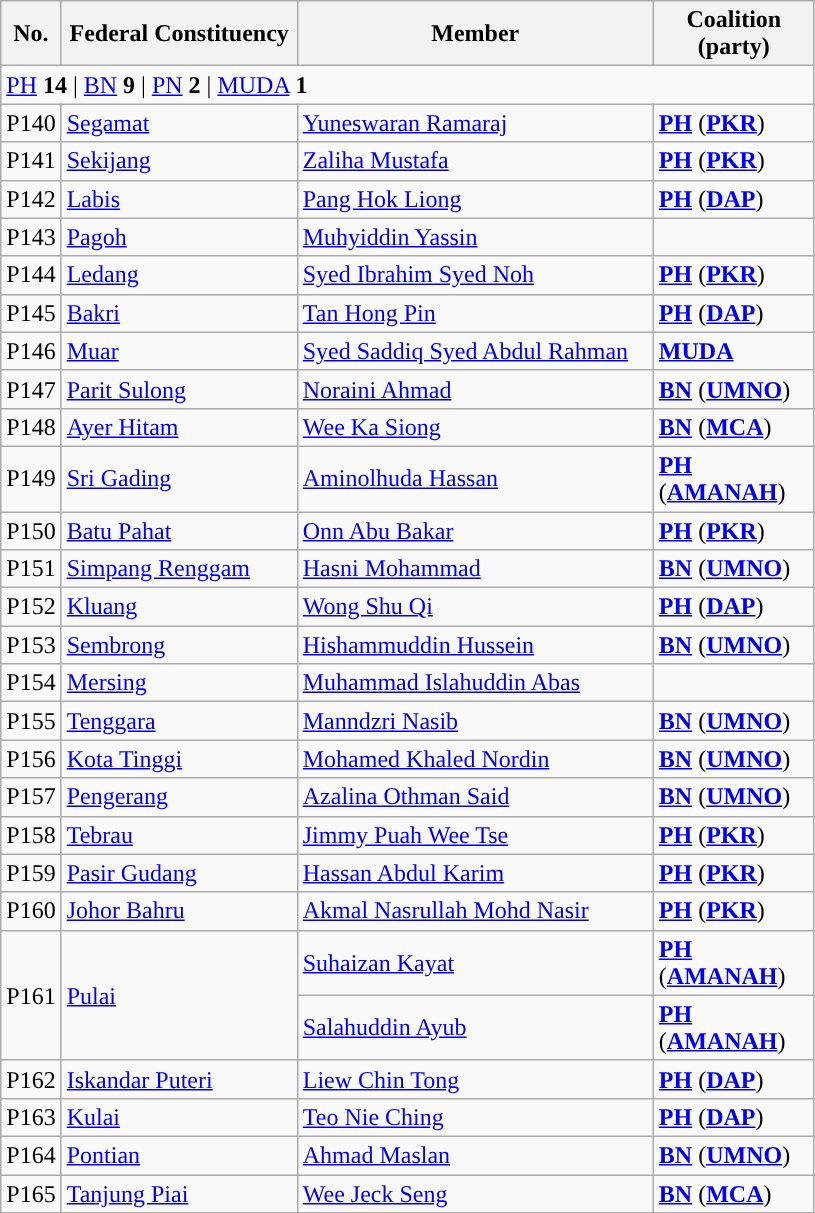<table class="wikitable sortable">
<tr>
<th style="width:30px;">No.</th>
<th style="width:150px;">Federal Constituency</th>
<th style="width:230px;">Member</th>
<th style="width:100px;">Coalition (party)</th>
</tr>
<tr>
<td colspan="4"><a href='#'>PH</a> <strong>14</strong> | <a href='#'>BN</a> <strong>9</strong> | <a href='#'>PN</a> <strong>2</strong> | <a href='#'>MUDA</a> <strong>1</strong></td>
</tr>
<tr>
<td>P140</td>
<td><a href='#'>Segamat</a></td>
<td><a href='#'>Yuneswaran Ramaraj</a></td>
<td><strong><a href='#'>PH</a></strong> (<strong><a href='#'>PKR</a></strong>)</td>
</tr>
<tr>
<td>P141</td>
<td><a href='#'>Sekijang</a></td>
<td><a href='#'>Zaliha Mustafa</a></td>
<td><strong><a href='#'>PH</a></strong> (<strong><a href='#'>PKR</a></strong>)</td>
</tr>
<tr>
<td>P142</td>
<td><a href='#'>Labis</a></td>
<td><a href='#'>Pang Hok Liong</a></td>
<td><strong><a href='#'>PH</a></strong> (<strong><a href='#'>DAP</a></strong>)</td>
</tr>
<tr>
<td>P143</td>
<td><a href='#'>Pagoh</a></td>
<td><a href='#'>Muhyiddin Yassin</a></td>
<td></td>
</tr>
<tr>
<td>P144</td>
<td><a href='#'>Ledang</a></td>
<td><a href='#'>Syed Ibrahim Syed Noh</a></td>
<td><strong><a href='#'>PH</a></strong> (<strong><a href='#'>PKR</a></strong>)</td>
</tr>
<tr>
<td>P145</td>
<td><a href='#'>Bakri</a></td>
<td><a href='#'>Tan Hong Pin</a></td>
<td><strong><a href='#'>PH</a></strong> (<strong><a href='#'>DAP</a></strong>)</td>
</tr>
<tr>
<td>P146</td>
<td><a href='#'>Muar</a></td>
<td><a href='#'>Syed Saddiq Syed Abdul Rahman</a></td>
<td><strong><a href='#'>MUDA</a></strong></td>
</tr>
<tr>
<td>P147</td>
<td><a href='#'>Parit Sulong</a></td>
<td><a href='#'>Noraini Ahmad</a></td>
<td><strong><a href='#'>BN</a></strong> (<strong><a href='#'>UMNO</a></strong>)</td>
</tr>
<tr>
<td>P148</td>
<td><a href='#'>Ayer Hitam</a></td>
<td><a href='#'>Wee Ka Siong</a></td>
<td><strong><a href='#'>BN</a></strong> (<strong><a href='#'>MCA</a></strong>)</td>
</tr>
<tr>
<td>P149</td>
<td><a href='#'>Sri Gading</a></td>
<td><a href='#'>Aminolhuda Hassan</a></td>
<td><strong><a href='#'>PH</a></strong> (<strong><a href='#'>AMANAH</a></strong>)</td>
</tr>
<tr>
<td>P150</td>
<td><a href='#'>Batu Pahat</a></td>
<td><a href='#'>Onn Abu Bakar</a></td>
<td><strong><a href='#'>PH</a></strong> (<strong><a href='#'>PKR</a></strong>)</td>
</tr>
<tr>
<td>P151</td>
<td><a href='#'>Simpang Renggam</a></td>
<td><a href='#'>Hasni Mohammad</a></td>
<td><strong><a href='#'>BN</a></strong> (<strong><a href='#'>UMNO</a></strong>)</td>
</tr>
<tr>
<td>P152</td>
<td><a href='#'>Kluang</a></td>
<td><a href='#'>Wong Shu Qi</a></td>
<td><strong><a href='#'>PH</a></strong> (<strong><a href='#'>DAP</a></strong>)</td>
</tr>
<tr>
<td>P153</td>
<td><a href='#'>Sembrong</a></td>
<td><a href='#'>Hishammuddin Hussein</a></td>
<td><strong><a href='#'>BN</a></strong> (<strong><a href='#'>UMNO</a></strong>)</td>
</tr>
<tr>
<td>P154</td>
<td><a href='#'>Mersing</a></td>
<td><a href='#'>Muhammad Islahuddin Abas</a></td>
<td></td>
</tr>
<tr>
<td>P155</td>
<td><a href='#'>Tenggara</a></td>
<td><a href='#'>Manndzri Nasib</a></td>
<td><strong><a href='#'>BN</a></strong> (<strong><a href='#'>UMNO</a></strong>)</td>
</tr>
<tr>
<td>P156</td>
<td><a href='#'>Kota Tinggi</a></td>
<td><a href='#'>Mohamed Khaled Nordin</a></td>
<td><strong><a href='#'>BN</a></strong> (<strong><a href='#'>UMNO</a></strong>)</td>
</tr>
<tr>
<td>P157</td>
<td><a href='#'>Pengerang</a></td>
<td><a href='#'>Azalina Othman Said</a></td>
<td><strong><a href='#'>BN</a></strong> (<strong><a href='#'>UMNO</a></strong>)</td>
</tr>
<tr>
<td>P158</td>
<td><a href='#'>Tebrau</a></td>
<td><a href='#'>Jimmy Puah Wee Tse</a></td>
<td><strong><a href='#'>PH</a></strong> (<strong><a href='#'>PKR</a></strong>)</td>
</tr>
<tr>
<td>P159</td>
<td><a href='#'>Pasir Gudang</a></td>
<td><a href='#'>Hassan Abdul Karim</a></td>
<td><strong><a href='#'>PH</a></strong> (<strong><a href='#'>PKR</a></strong>)</td>
</tr>
<tr>
<td>P160</td>
<td><a href='#'>Johor Bahru</a></td>
<td><a href='#'>Akmal Nasrullah Mohd Nasir</a></td>
<td><strong><a href='#'>PH</a></strong> (<strong><a href='#'>PKR</a></strong>)</td>
</tr>
<tr>
<td rowspan=2>P161</td>
<td rowspan=2><a href='#'>Pulai</a></td>
<td><a href='#'>Suhaizan Kayat</a> </td>
<td><strong><a href='#'>PH</a></strong> (<strong><a href='#'>AMANAH</a></strong>)</td>
</tr>
<tr>
<td><a href='#'>Salahuddin Ayub</a> </td>
<td><strong><a href='#'>PH</a></strong> (<strong><a href='#'>AMANAH</a></strong>)</td>
</tr>
<tr>
<td>P162</td>
<td><a href='#'>Iskandar Puteri</a></td>
<td><a href='#'>Liew Chin Tong</a></td>
<td><strong><a href='#'>PH</a></strong> (<strong><a href='#'>DAP</a></strong>)</td>
</tr>
<tr>
<td>P163</td>
<td><a href='#'>Kulai</a></td>
<td><a href='#'>Teo Nie Ching</a></td>
<td><strong><a href='#'>PH</a></strong> (<strong><a href='#'>DAP</a></strong>)</td>
</tr>
<tr>
<td>P164</td>
<td><a href='#'>Pontian</a></td>
<td><a href='#'>Ahmad Maslan</a></td>
<td><strong><a href='#'>BN</a></strong> (<strong><a href='#'>UMNO</a></strong>)</td>
</tr>
<tr>
<td>P165</td>
<td><a href='#'>Tanjung Piai</a></td>
<td><a href='#'>Wee Jeck Seng</a></td>
<td><strong><a href='#'>BN</a></strong> (<strong><a href='#'>MCA</a></strong>)</td>
</tr>
<tr>
</tr>
</table>
